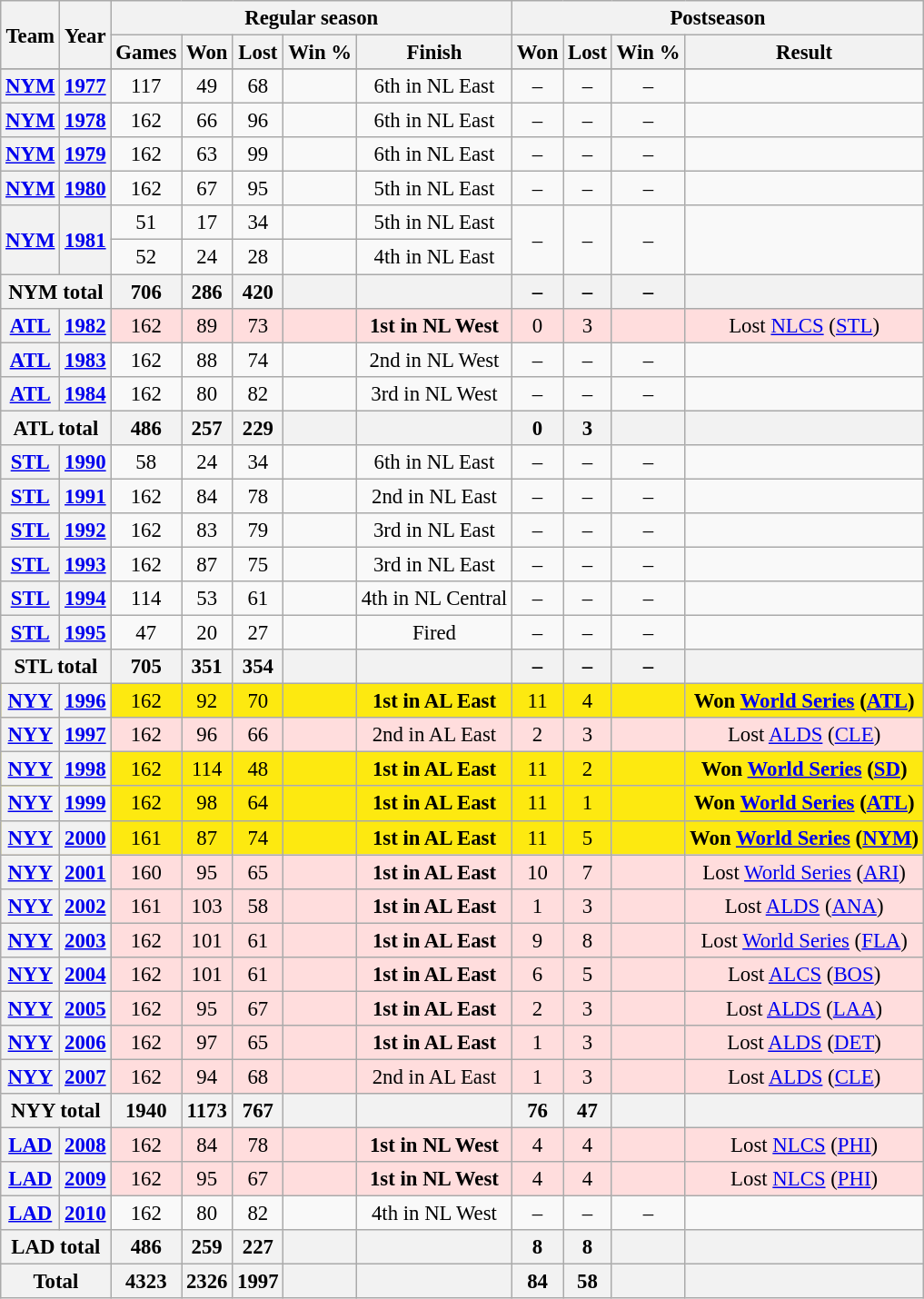<table class="wikitable" style="font-size: 95%; text-align:center;">
<tr>
<th rowspan="2">Team</th>
<th rowspan="2">Year</th>
<th colspan="5">Regular season</th>
<th colspan="4">Postseason</th>
</tr>
<tr>
<th>Games</th>
<th>Won</th>
<th>Lost</th>
<th>Win %</th>
<th>Finish</th>
<th>Won</th>
<th>Lost</th>
<th>Win %</th>
<th>Result</th>
</tr>
<tr>
</tr>
<tr>
<th><a href='#'>NYM</a></th>
<th><a href='#'>1977</a></th>
<td>117</td>
<td>49</td>
<td>68</td>
<td></td>
<td>6th in NL East</td>
<td>–</td>
<td>–</td>
<td>–</td>
<td></td>
</tr>
<tr>
<th><a href='#'>NYM</a></th>
<th><a href='#'>1978</a></th>
<td>162</td>
<td>66</td>
<td>96</td>
<td></td>
<td>6th in NL East</td>
<td>–</td>
<td>–</td>
<td>–</td>
<td></td>
</tr>
<tr>
<th><a href='#'>NYM</a></th>
<th><a href='#'>1979</a></th>
<td>162</td>
<td>63</td>
<td>99</td>
<td></td>
<td>6th in NL East</td>
<td>–</td>
<td>–</td>
<td>–</td>
<td></td>
</tr>
<tr>
<th><a href='#'>NYM</a></th>
<th><a href='#'>1980</a></th>
<td>162</td>
<td>67</td>
<td>95</td>
<td></td>
<td>5th in NL East</td>
<td>–</td>
<td>–</td>
<td>–</td>
<td></td>
</tr>
<tr>
<th rowspan="2"><a href='#'>NYM</a></th>
<th rowspan="2"><a href='#'>1981</a></th>
<td>51</td>
<td>17</td>
<td>34</td>
<td></td>
<td>5th in NL East</td>
<td rowspan="2">–</td>
<td rowspan="2">–</td>
<td rowspan="2">–</td>
<td rowspan="2"></td>
</tr>
<tr>
<td>52</td>
<td>24</td>
<td>28</td>
<td></td>
<td>4th in NL East</td>
</tr>
<tr>
<th colspan="2">NYM total</th>
<th>706</th>
<th>286</th>
<th>420</th>
<th></th>
<th></th>
<th>–</th>
<th>–</th>
<th>–</th>
<th></th>
</tr>
<tr ! style="background:#fdd;">
<th><a href='#'>ATL</a></th>
<th><a href='#'>1982</a></th>
<td>162</td>
<td>89</td>
<td>73</td>
<td></td>
<td><strong>1st in NL West</strong></td>
<td>0</td>
<td>3</td>
<td></td>
<td>Lost <a href='#'>NLCS</a> (<a href='#'>STL</a>)</td>
</tr>
<tr>
<th><a href='#'>ATL</a></th>
<th><a href='#'>1983</a></th>
<td>162</td>
<td>88</td>
<td>74</td>
<td></td>
<td>2nd in NL West</td>
<td>–</td>
<td>–</td>
<td>–</td>
<td></td>
</tr>
<tr>
<th><a href='#'>ATL</a></th>
<th><a href='#'>1984</a></th>
<td>162</td>
<td>80</td>
<td>82</td>
<td></td>
<td>3rd in NL West</td>
<td>–</td>
<td>–</td>
<td>–</td>
<td></td>
</tr>
<tr>
<th colspan="2">ATL total</th>
<th>486</th>
<th>257</th>
<th>229</th>
<th></th>
<th></th>
<th>0</th>
<th>3</th>
<th></th>
<th></th>
</tr>
<tr>
<th><a href='#'>STL</a></th>
<th><a href='#'>1990</a></th>
<td>58</td>
<td>24</td>
<td>34</td>
<td></td>
<td>6th in NL East</td>
<td>–</td>
<td>–</td>
<td>–</td>
<td></td>
</tr>
<tr>
<th><a href='#'>STL</a></th>
<th><a href='#'>1991</a></th>
<td>162</td>
<td>84</td>
<td>78</td>
<td></td>
<td>2nd in NL East</td>
<td>–</td>
<td>–</td>
<td>–</td>
<td></td>
</tr>
<tr>
<th><a href='#'>STL</a></th>
<th><a href='#'>1992</a></th>
<td>162</td>
<td>83</td>
<td>79</td>
<td></td>
<td>3rd in NL East</td>
<td>–</td>
<td>–</td>
<td>–</td>
<td></td>
</tr>
<tr>
<th><a href='#'>STL</a></th>
<th><a href='#'>1993</a></th>
<td>162</td>
<td>87</td>
<td>75</td>
<td></td>
<td>3rd in NL East</td>
<td>–</td>
<td>–</td>
<td>–</td>
<td></td>
</tr>
<tr>
<th><a href='#'>STL</a></th>
<th><a href='#'>1994</a></th>
<td>114</td>
<td>53</td>
<td>61</td>
<td></td>
<td>4th in NL Central</td>
<td>–</td>
<td>–</td>
<td>–</td>
<td></td>
</tr>
<tr>
<th><a href='#'>STL</a></th>
<th><a href='#'>1995</a></th>
<td>47</td>
<td>20</td>
<td>27</td>
<td></td>
<td>Fired</td>
<td>–</td>
<td>–</td>
<td>–</td>
<td></td>
</tr>
<tr>
<th colspan="2">STL total</th>
<th>705</th>
<th>351</th>
<th>354</th>
<th></th>
<th></th>
<th>–</th>
<th>–</th>
<th>–</th>
<th></th>
</tr>
<tr ! style="background:#FDE910;">
<th><a href='#'>NYY</a></th>
<th><a href='#'>1996</a></th>
<td>162</td>
<td>92</td>
<td>70</td>
<td></td>
<td><strong>1st in AL East</strong></td>
<td>11</td>
<td>4</td>
<td></td>
<td><strong>Won <a href='#'>World Series</a> (<a href='#'>ATL</a>)</strong></td>
</tr>
<tr ! style="background:#fdd;">
<th><a href='#'>NYY</a></th>
<th><a href='#'>1997</a></th>
<td>162</td>
<td>96</td>
<td>66</td>
<td></td>
<td>2nd in AL East</td>
<td>2</td>
<td>3</td>
<td></td>
<td>Lost <a href='#'>ALDS</a> (<a href='#'>CLE</a>)</td>
</tr>
<tr ! style="background:#FDE910;">
<th><a href='#'>NYY</a></th>
<th><a href='#'>1998</a></th>
<td>162</td>
<td>114</td>
<td>48</td>
<td></td>
<td><strong>1st in AL East</strong></td>
<td>11</td>
<td>2</td>
<td></td>
<td><strong>Won <a href='#'>World Series</a> (<a href='#'>SD</a>)</strong></td>
</tr>
<tr ! style="background:#FDE910;">
<th><a href='#'>NYY</a></th>
<th><a href='#'>1999</a></th>
<td>162</td>
<td>98</td>
<td>64</td>
<td></td>
<td><strong>1st in AL East</strong></td>
<td>11</td>
<td>1</td>
<td></td>
<td><strong>Won <a href='#'>World Series</a> (<a href='#'>ATL</a>)</strong></td>
</tr>
<tr ! style="background:#FDE910;">
<th><a href='#'>NYY</a></th>
<th><a href='#'>2000</a></th>
<td>161</td>
<td>87</td>
<td>74</td>
<td></td>
<td><strong>1st in AL East</strong></td>
<td>11</td>
<td>5</td>
<td></td>
<td><strong>Won <a href='#'>World Series</a> (<a href='#'>NYM</a>)</strong></td>
</tr>
<tr ! style="background:#fdd;">
<th><a href='#'>NYY</a></th>
<th><a href='#'>2001</a></th>
<td>160</td>
<td>95</td>
<td>65</td>
<td></td>
<td><strong>1st in AL East</strong></td>
<td>10</td>
<td>7</td>
<td></td>
<td>Lost <a href='#'>World Series</a> (<a href='#'>ARI</a>)</td>
</tr>
<tr ! style="background:#fdd;">
<th><a href='#'>NYY</a></th>
<th><a href='#'>2002</a></th>
<td>161</td>
<td>103</td>
<td>58</td>
<td></td>
<td><strong>1st in AL East</strong></td>
<td>1</td>
<td>3</td>
<td></td>
<td>Lost <a href='#'>ALDS</a> (<a href='#'>ANA</a>)</td>
</tr>
<tr ! style="background:#fdd;">
<th><a href='#'>NYY</a></th>
<th><a href='#'>2003</a></th>
<td>162</td>
<td>101</td>
<td>61</td>
<td></td>
<td><strong>1st in AL East</strong></td>
<td>9</td>
<td>8</td>
<td></td>
<td>Lost <a href='#'>World Series</a> (<a href='#'>FLA</a>)</td>
</tr>
<tr ! style="background:#fdd;">
<th><a href='#'>NYY</a></th>
<th><a href='#'>2004</a></th>
<td>162</td>
<td>101</td>
<td>61</td>
<td></td>
<td><strong>1st in AL East</strong></td>
<td>6</td>
<td>5</td>
<td></td>
<td>Lost <a href='#'>ALCS</a> (<a href='#'>BOS</a>)</td>
</tr>
<tr ! style="background:#fdd;">
<th><a href='#'>NYY</a></th>
<th><a href='#'>2005</a></th>
<td>162</td>
<td>95</td>
<td>67</td>
<td></td>
<td><strong>1st in AL East</strong></td>
<td>2</td>
<td>3</td>
<td></td>
<td>Lost <a href='#'>ALDS</a> (<a href='#'>LAA</a>)</td>
</tr>
<tr ! style="background:#fdd;">
<th><a href='#'>NYY</a></th>
<th><a href='#'>2006</a></th>
<td>162</td>
<td>97</td>
<td>65</td>
<td></td>
<td><strong>1st in AL East</strong></td>
<td>1</td>
<td>3</td>
<td></td>
<td>Lost <a href='#'>ALDS</a> (<a href='#'>DET</a>)</td>
</tr>
<tr ! style="background:#fdd;">
<th><a href='#'>NYY</a></th>
<th><a href='#'>2007</a></th>
<td>162</td>
<td>94</td>
<td>68</td>
<td></td>
<td>2nd in AL East</td>
<td>1</td>
<td>3</td>
<td></td>
<td>Lost <a href='#'>ALDS</a> (<a href='#'>CLE</a>)</td>
</tr>
<tr>
<th colspan="2">NYY total</th>
<th>1940</th>
<th>1173</th>
<th>767</th>
<th></th>
<th></th>
<th>76</th>
<th>47</th>
<th></th>
<th></th>
</tr>
<tr ! style="background:#fdd;">
<th><a href='#'>LAD</a></th>
<th><a href='#'>2008</a></th>
<td>162</td>
<td>84</td>
<td>78</td>
<td></td>
<td><strong>1st in NL West</strong></td>
<td>4</td>
<td>4</td>
<td></td>
<td>Lost <a href='#'>NLCS</a> (<a href='#'>PHI</a>)</td>
</tr>
<tr ! style="background:#fdd;">
<th><a href='#'>LAD</a></th>
<th><a href='#'>2009</a></th>
<td>162</td>
<td>95</td>
<td>67</td>
<td></td>
<td><strong>1st in NL West</strong></td>
<td>4</td>
<td>4</td>
<td></td>
<td>Lost <a href='#'>NLCS</a> (<a href='#'>PHI</a>)</td>
</tr>
<tr>
<th><a href='#'>LAD</a></th>
<th><a href='#'>2010</a></th>
<td>162</td>
<td>80</td>
<td>82</td>
<td></td>
<td>4th in NL West</td>
<td>–</td>
<td>–</td>
<td>–</td>
<td></td>
</tr>
<tr>
<th colspan="2">LAD total</th>
<th>486</th>
<th>259</th>
<th>227</th>
<th></th>
<th></th>
<th>8</th>
<th>8</th>
<th></th>
<th></th>
</tr>
<tr>
<th colspan="2">Total</th>
<th>4323</th>
<th>2326</th>
<th>1997</th>
<th></th>
<th></th>
<th>84</th>
<th>58</th>
<th></th>
<th></th>
</tr>
</table>
